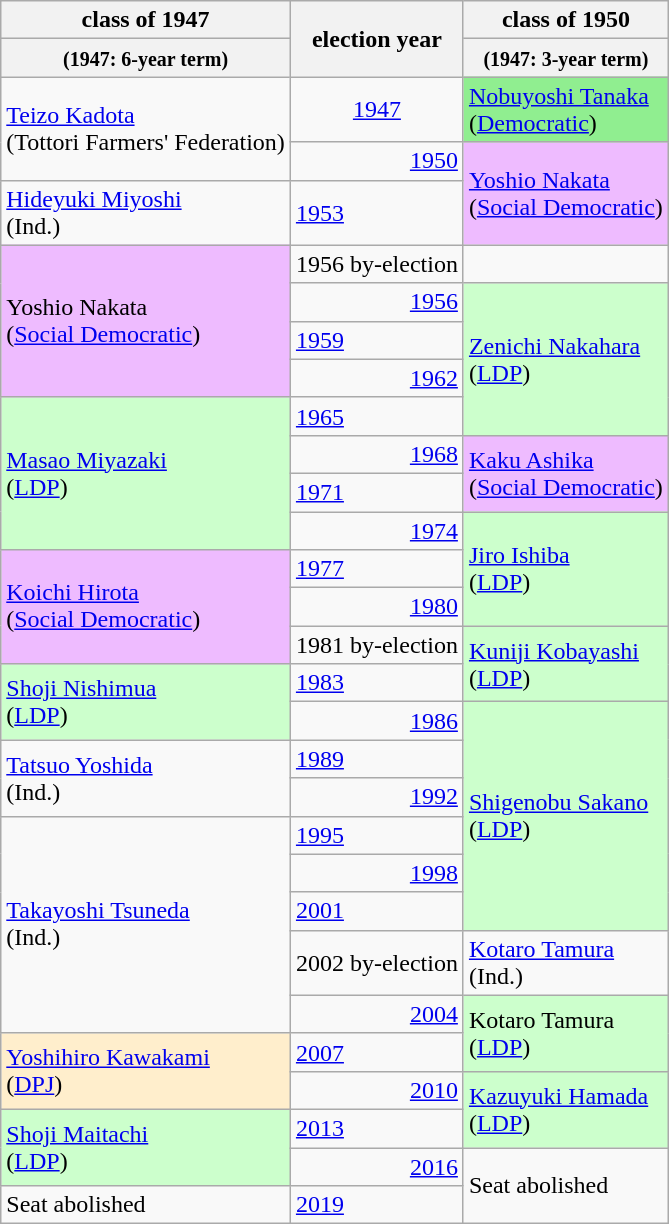<table class="wikitable" border="1">
<tr>
<th>class of 1947</th>
<th rowspan="2">election year</th>
<th>class of 1950</th>
</tr>
<tr>
<th><small>(1947: 6-year term)</small></th>
<th><small>(1947: 3-year term)</small></th>
</tr>
<tr>
<td rowspan="2"><a href='#'>Teizo Kadota</a><br>(Tottori Farmers' Federation)</td>
<td align="center"><a href='#'>1947</a></td>
<td bgcolor="#90EE90"><a href='#'>Nobuyoshi Tanaka</a><br>(<a href='#'>Democratic</a>)</td>
</tr>
<tr>
<td align="right"><a href='#'>1950</a></td>
<td rowspan="2" bgcolor="#EEBBFF"><a href='#'>Yoshio Nakata</a><br>(<a href='#'>Social Democratic</a>)</td>
</tr>
<tr>
<td><a href='#'>Hideyuki Miyoshi</a><br>(Ind.)</td>
<td align="left"><a href='#'>1953</a></td>
</tr>
<tr>
<td rowspan="4" bgcolor="#EEBBFF">Yoshio Nakata<br>(<a href='#'>Social Democratic</a>)</td>
<td align="left">1956 by-election</td>
</tr>
<tr>
<td align="right"><a href='#'>1956</a></td>
<td rowspan="4" bgcolor="#CCFFCC"><a href='#'>Zenichi Nakahara</a><br>(<a href='#'>LDP</a>)</td>
</tr>
<tr>
<td align="left"><a href='#'>1959</a></td>
</tr>
<tr>
<td align="right"><a href='#'>1962</a></td>
</tr>
<tr>
<td rowspan="4" bgcolor="#CCFFCC"><a href='#'>Masao Miyazaki</a><br>(<a href='#'>LDP</a>)</td>
<td align="left"><a href='#'>1965</a></td>
</tr>
<tr>
<td align="right"><a href='#'>1968</a></td>
<td rowspan="2" bgcolor="#EEBBFF"><a href='#'>Kaku Ashika</a><br>(<a href='#'>Social Democratic</a>)</td>
</tr>
<tr>
<td align="left"><a href='#'>1971</a></td>
</tr>
<tr>
<td align="right"><a href='#'>1974</a></td>
<td rowspan="3" bgcolor="#CCFFCC"><a href='#'>Jiro Ishiba</a><br>(<a href='#'>LDP</a>)</td>
</tr>
<tr>
<td rowspan="3" bgcolor="#EEBBFF"><a href='#'>Koichi Hirota</a><br>(<a href='#'>Social Democratic</a>)</td>
<td align="left"><a href='#'>1977</a></td>
</tr>
<tr>
<td align="right"><a href='#'>1980</a></td>
</tr>
<tr>
<td align="right">1981 by-election</td>
<td rowspan="2" bgcolor="#CCFFCC"><a href='#'>Kuniji Kobayashi</a><br>(<a href='#'>LDP</a>)</td>
</tr>
<tr>
<td rowspan="2" bgcolor="#CCFFCC"><a href='#'>Shoji Nishimua</a><br>(<a href='#'>LDP</a>)</td>
<td align="left"><a href='#'>1983</a></td>
</tr>
<tr>
<td align="right"><a href='#'>1986</a></td>
<td rowspan="6" bgcolor="#CCFFCC"><a href='#'>Shigenobu Sakano</a><br>(<a href='#'>LDP</a>)</td>
</tr>
<tr>
<td rowspan="2"><a href='#'>Tatsuo Yoshida</a><br>(Ind.)</td>
<td align="left"><a href='#'>1989</a></td>
</tr>
<tr>
<td align="right"><a href='#'>1992</a></td>
</tr>
<tr>
<td rowspan="5"><a href='#'>Takayoshi Tsuneda</a><br>(Ind.)</td>
<td align="left"><a href='#'>1995</a></td>
</tr>
<tr>
<td align="right"><a href='#'>1998</a></td>
</tr>
<tr>
<td align="left"><a href='#'>2001</a></td>
</tr>
<tr>
<td align="right">2002 by-election</td>
<td rowspan="1"><a href='#'>Kotaro Tamura</a><br>(Ind.)</td>
</tr>
<tr>
<td align="right"><a href='#'>2004</a></td>
<td rowspan="2" bgcolor="#CCFFCC">Kotaro Tamura<br>(<a href='#'>LDP</a>)</td>
</tr>
<tr>
<td rowspan="2" bgcolor="#FFEECC"><a href='#'>Yoshihiro Kawakami</a><br>(<a href='#'>DPJ</a>)</td>
<td align="left"><a href='#'>2007</a></td>
</tr>
<tr>
<td align="right"><a href='#'>2010</a></td>
<td rowspan="2" bgcolor="#CCFFCC"><a href='#'>Kazuyuki Hamada</a><br>(<a href='#'>LDP</a>)</td>
</tr>
<tr>
<td rowspan="2" bgcolor="#CCFFCC"><a href='#'>Shoji Maitachi</a><br>(<a href='#'>LDP</a>)</td>
<td align="left"><a href='#'>2013</a></td>
</tr>
<tr>
<td align="right"><a href='#'>2016</a></td>
<td rowspan="2">Seat abolished</td>
</tr>
<tr>
<td>Seat abolished</td>
<td align="left"><a href='#'>2019</a></td>
</tr>
</table>
